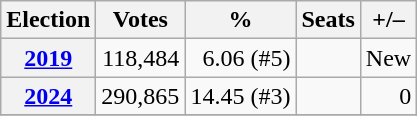<table class="wikitable" style="text-align:right">
<tr>
<th>Election</th>
<th>Votes</th>
<th>%</th>
<th>Seats</th>
<th>+/–</th>
</tr>
<tr>
<th><a href='#'>2019</a></th>
<td>118,484</td>
<td>6.06 (#5)</td>
<td></td>
<td>New</td>
</tr>
<tr>
<th><a href='#'>2024</a></th>
<td>290,865</td>
<td>14.45 (#3)</td>
<td></td>
<td> 0</td>
</tr>
<tr>
</tr>
</table>
